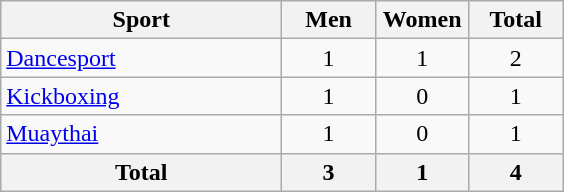<table class="wikitable sortable" style="text-align:center;">
<tr>
<th width=180>Sport</th>
<th width=55>Men</th>
<th width=55>Women</th>
<th width=55>Total</th>
</tr>
<tr>
<td align=left><a href='#'>Dancesport</a></td>
<td>1</td>
<td>1</td>
<td>2</td>
</tr>
<tr>
<td align=left><a href='#'>Kickboxing</a></td>
<td>1</td>
<td>0</td>
<td>1</td>
</tr>
<tr>
<td align=left><a href='#'>Muaythai</a></td>
<td>1</td>
<td>0</td>
<td>1</td>
</tr>
<tr>
<th>Total</th>
<th>3</th>
<th>1</th>
<th>4</th>
</tr>
</table>
